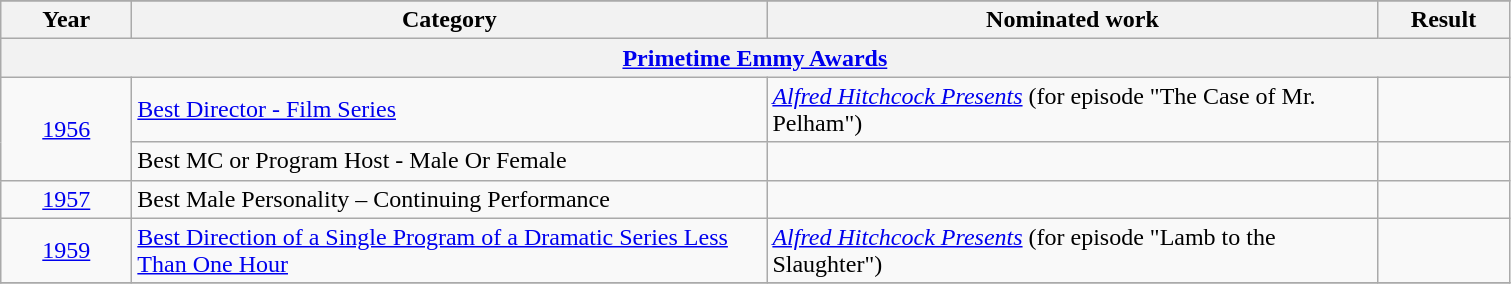<table class=wikitable>
<tr>
</tr>
<tr>
<th scope="col" style="width:5em;">Year</th>
<th scope="col" style="width:26em;">Category</th>
<th scope="col" style="width:25em;">Nominated work</th>
<th scope="col" style="width:5em;">Result</th>
</tr>
<tr>
<th colspan=5><a href='#'>Primetime Emmy Awards</a></th>
</tr>
<tr>
<td rowspan=2 style="text-align:center;"><a href='#'>1956</a></td>
<td><a href='#'>Best Director - Film Series</a></td>
<td><em><a href='#'>Alfred Hitchcock Presents</a></em> (for episode "The Case of Mr. Pelham")</td>
<td></td>
</tr>
<tr>
<td>Best MC or Program Host - Male Or Female</td>
<td></td>
<td></td>
</tr>
<tr>
<td style="text-align:center;"><a href='#'>1957</a></td>
<td>Best Male Personality – Continuing Performance</td>
<td></td>
<td></td>
</tr>
<tr>
<td style="text-align:center;"><a href='#'>1959</a></td>
<td><a href='#'>Best Direction of a Single Program of a Dramatic Series Less Than One Hour</a></td>
<td><em><a href='#'>Alfred Hitchcock Presents</a></em> (for episode "Lamb to the Slaughter")</td>
<td></td>
</tr>
<tr>
</tr>
</table>
